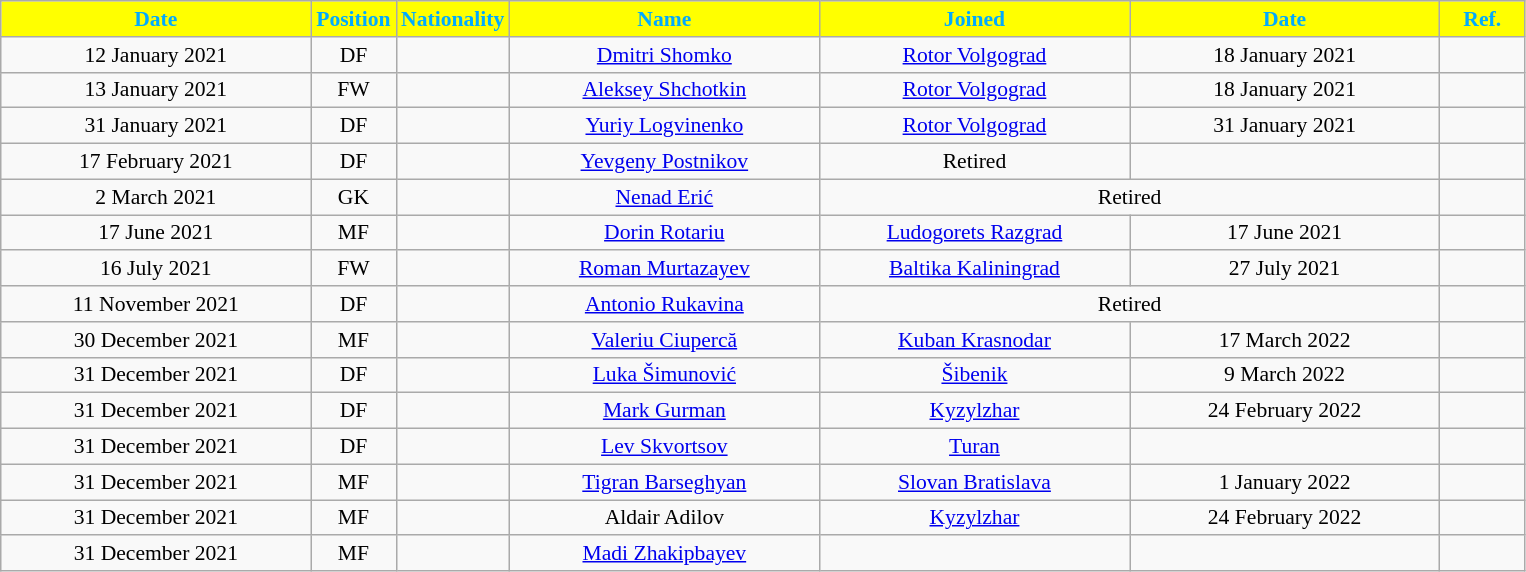<table class="wikitable"  style="text-align:center; font-size:90%; ">
<tr>
<th style="background:#ffff00; color:#00AAFF; width:200px;">Date</th>
<th style="background:#ffff00; color:#00AAFF; width:50px;">Position</th>
<th style="background:#ffff00; color:#00AAFF; width:50px;">Nationality</th>
<th style="background:#ffff00; color:#00AAFF; width:200px;">Name</th>
<th style="background:#ffff00; color:#00AAFF; width:200px;">Joined</th>
<th style="background:#ffff00; color:#00AAFF; width:200px;">Date</th>
<th style="background:#ffff00; color:#00AAFF; width:50px;">Ref.</th>
</tr>
<tr>
<td>12 January 2021</td>
<td>DF</td>
<td></td>
<td><a href='#'>Dmitri Shomko</a></td>
<td><a href='#'>Rotor Volgograd</a></td>
<td>18 January 2021</td>
<td></td>
</tr>
<tr>
<td>13 January 2021</td>
<td>FW</td>
<td></td>
<td><a href='#'>Aleksey Shchotkin</a></td>
<td><a href='#'>Rotor Volgograd</a></td>
<td>18 January 2021</td>
<td></td>
</tr>
<tr>
<td>31 January 2021</td>
<td>DF</td>
<td></td>
<td><a href='#'>Yuriy Logvinenko</a></td>
<td><a href='#'>Rotor Volgograd</a></td>
<td>31 January 2021</td>
<td></td>
</tr>
<tr>
<td>17 February 2021</td>
<td>DF</td>
<td></td>
<td><a href='#'>Yevgeny Postnikov</a></td>
<td>Retired</td>
<td></td>
<td></td>
</tr>
<tr>
<td>2 March 2021</td>
<td>GK</td>
<td></td>
<td><a href='#'>Nenad Erić</a></td>
<td colspan="2">Retired</td>
<td></td>
</tr>
<tr>
<td>17 June 2021</td>
<td>MF</td>
<td></td>
<td><a href='#'>Dorin Rotariu</a></td>
<td><a href='#'>Ludogorets Razgrad</a></td>
<td>17 June 2021</td>
<td></td>
</tr>
<tr>
<td>16 July 2021</td>
<td>FW</td>
<td></td>
<td><a href='#'>Roman Murtazayev</a></td>
<td><a href='#'>Baltika Kaliningrad</a></td>
<td>27 July 2021</td>
<td></td>
</tr>
<tr>
<td>11 November 2021</td>
<td>DF</td>
<td></td>
<td><a href='#'>Antonio Rukavina</a></td>
<td colspan="2">Retired</td>
<td></td>
</tr>
<tr>
<td>30 December 2021</td>
<td>MF</td>
<td></td>
<td><a href='#'>Valeriu Ciupercă</a></td>
<td><a href='#'>Kuban Krasnodar</a></td>
<td>17 March 2022</td>
<td></td>
</tr>
<tr>
<td>31 December 2021</td>
<td>DF</td>
<td></td>
<td><a href='#'>Luka Šimunović</a></td>
<td><a href='#'>Šibenik</a></td>
<td>9 March 2022</td>
<td></td>
</tr>
<tr>
<td>31 December 2021</td>
<td>DF</td>
<td></td>
<td><a href='#'>Mark Gurman</a></td>
<td><a href='#'>Kyzylzhar</a></td>
<td>24 February 2022</td>
<td></td>
</tr>
<tr>
<td>31 December 2021</td>
<td>DF</td>
<td></td>
<td><a href='#'>Lev Skvortsov</a></td>
<td><a href='#'>Turan</a></td>
<td></td>
<td></td>
</tr>
<tr>
<td>31 December 2021</td>
<td>MF</td>
<td></td>
<td><a href='#'>Tigran Barseghyan</a></td>
<td><a href='#'>Slovan Bratislava</a></td>
<td>1 January 2022</td>
<td></td>
</tr>
<tr>
<td>31 December 2021</td>
<td>MF</td>
<td></td>
<td>Aldair Adilov</td>
<td><a href='#'>Kyzylzhar</a></td>
<td>24 February 2022</td>
<td></td>
</tr>
<tr>
<td>31 December 2021</td>
<td>MF</td>
<td></td>
<td><a href='#'>Madi Zhakipbayev</a></td>
<td></td>
<td></td>
<td></td>
</tr>
</table>
